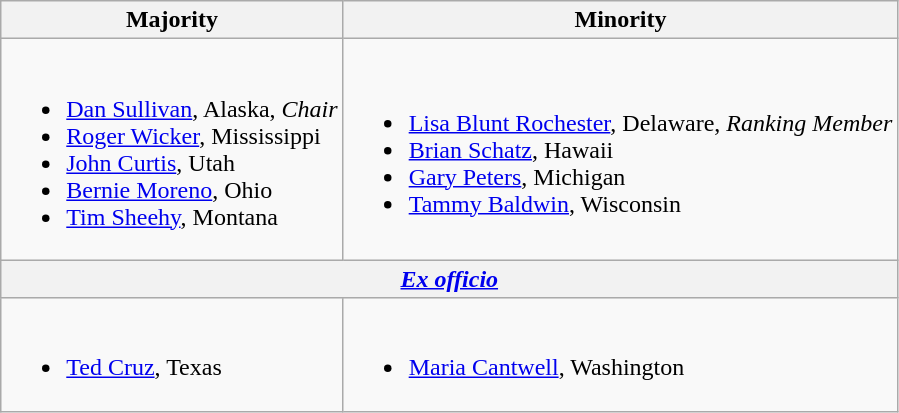<table class=wikitable>
<tr>
<th>Majority</th>
<th>Minority</th>
</tr>
<tr>
<td><br><ul><li><a href='#'>Dan Sullivan</a>, Alaska, <em>Chair</em></li><li><a href='#'>Roger Wicker</a>, Mississippi</li><li><a href='#'>John Curtis</a>, Utah</li><li><a href='#'>Bernie Moreno</a>, Ohio</li><li><a href='#'>Tim Sheehy</a>, Montana</li></ul></td>
<td><br><ul><li><a href='#'>Lisa Blunt Rochester</a>, Delaware, <em>Ranking Member</em></li><li><a href='#'>Brian Schatz</a>, Hawaii</li><li><a href='#'>Gary Peters</a>, Michigan</li><li><a href='#'>Tammy Baldwin</a>, Wisconsin</li></ul></td>
</tr>
<tr>
<th colspan=2><em><a href='#'>Ex officio</a></em></th>
</tr>
<tr>
<td><br><ul><li><a href='#'>Ted Cruz</a>, Texas</li></ul></td>
<td><br><ul><li><a href='#'>Maria Cantwell</a>, Washington</li></ul></td>
</tr>
</table>
